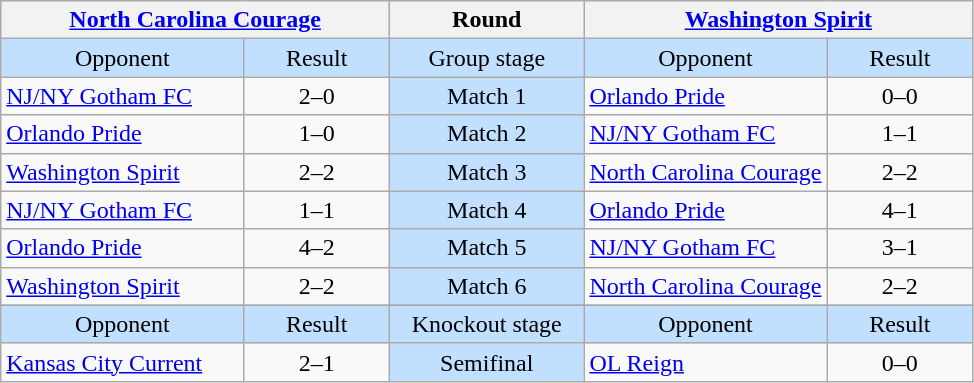<table class="wikitable" style="text-align:center; white-space:nowrap;">
<tr>
<th colspan=2 scope="colgroup"><a href='#'>North Carolina Courage</a></th>
<th scope="col">Round</th>
<th colspan=2 scope="colgroup"><a href='#'>Washington Spirit</a></th>
</tr>
<tr style="background:#C1E0FF;">
<td style="width:25%;">Opponent</td>
<td style="width:15%;">Result</td>
<td>Group stage</td>
<td style="width:25%;">Opponent</td>
<td style="width:15%;">Result</td>
</tr>
<tr>
<td style="text-align:left;"><a href='#'>NJ/NY Gotham FC</a></td>
<td>2–0</td>
<td style="background:#C1E0FF;">Match 1</td>
<td style="text-align:left;"><a href='#'>Orlando Pride</a></td>
<td>0–0</td>
</tr>
<tr>
<td style="text-align:left;"><a href='#'>Orlando Pride</a></td>
<td>1–0</td>
<td style="background:#C1E0FF;">Match 2</td>
<td style="text-align:left;"><a href='#'>NJ/NY Gotham FC</a></td>
<td>1–1</td>
</tr>
<tr>
<td style="text-align:left;"><a href='#'>Washington Spirit</a></td>
<td>2–2</td>
<td style="background:#C1E0FF;">Match 3</td>
<td style="text-align:left;"><a href='#'>North Carolina Courage</a></td>
<td>2–2</td>
</tr>
<tr>
<td style="text-align:left;"><a href='#'>NJ/NY Gotham FC</a></td>
<td>1–1</td>
<td style="background:#C1E0FF;">Match 4</td>
<td style="text-align:left;"><a href='#'>Orlando Pride</a></td>
<td>4–1</td>
</tr>
<tr>
<td style="text-align:left;"><a href='#'>Orlando Pride</a></td>
<td>4–2</td>
<td style="background:#C1E0FF;">Match 5</td>
<td style="text-align:left;"><a href='#'>NJ/NY Gotham FC</a></td>
<td>3–1</td>
</tr>
<tr>
<td style="text-align:left;"><a href='#'>Washington Spirit</a></td>
<td>2–2</td>
<td style="background:#C1E0FF;">Match 6</td>
<td style="text-align:left;"><a href='#'>North Carolina Courage</a></td>
<td>2–2</td>
</tr>
<tr>
</tr>
<tr style="background:#C1E0FF;">
<td style="width:25%;">Opponent</td>
<td style="width:15%;">Result</td>
<td>Knockout stage</td>
<td style="width:25%;">Opponent</td>
<td style="width:15%;">Result</td>
</tr>
<tr>
<td style="text-align:left;"><a href='#'>Kansas City Current</a></td>
<td>2–1</td>
<td style="background:#C1E0FF;">Semifinal</td>
<td style="text-align:left;"><a href='#'>OL Reign</a></td>
<td>0–0 </td>
</tr>
</table>
